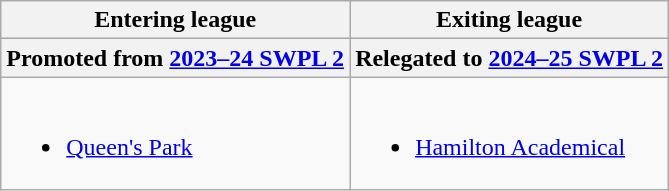<table class="wikitable">
<tr>
<th>Entering league</th>
<th>Exiting league</th>
</tr>
<tr>
<th>Promoted from <a href='#'>2023–24 SWPL 2</a></th>
<th>Relegated to <a href='#'>2024–25 SWPL 2</a></th>
</tr>
<tr style="vertical-align:top;">
<td><br><ul><li><a href='#'>Queen's Park</a></li></ul></td>
<td><br><ul><li><a href='#'>Hamilton Academical</a></li></ul></td>
</tr>
</table>
